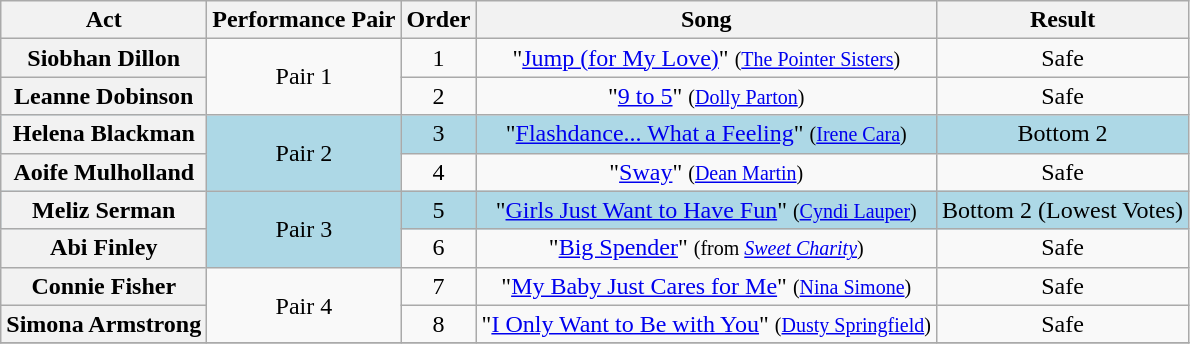<table class="wikitable plainrowheaders" style="text-align:center;">
<tr>
<th scope="col">Act</th>
<th scope="col">Performance Pair</th>
<th scope="col">Order</th>
<th scope="col">Song</th>
<th scope="col">Result</th>
</tr>
<tr>
<th scope="row">Siobhan Dillon</th>
<td rowspan="2">Pair 1</td>
<td>1</td>
<td>"<a href='#'>Jump (for My Love)</a>" <small>(<a href='#'>The Pointer Sisters</a>)</small></td>
<td>Safe</td>
</tr>
<tr>
<th scope="row">Leanne Dobinson</th>
<td>2</td>
<td>"<a href='#'>9 to 5</a>" <small>(<a href='#'>Dolly Parton</a>)</small></td>
<td>Safe</td>
</tr>
<tr style="background:lightblue;">
<th scope="row">Helena Blackman</th>
<td rowspan="2">Pair 2</td>
<td>3</td>
<td>"<a href='#'>Flashdance... What a Feeling</a>" <small>(<a href='#'>Irene Cara</a>)</small></td>
<td>Bottom 2</td>
</tr>
<tr>
<th scope="row">Aoife Mulholland</th>
<td>4</td>
<td>"<a href='#'>Sway</a>" <small>(<a href='#'>Dean Martin</a>)</small></td>
<td>Safe</td>
</tr>
<tr style = "background:lightblue">
<th scope="row">Meliz Serman</th>
<td rowspan="2">Pair 3</td>
<td>5</td>
<td>"<a href='#'>Girls Just Want to Have Fun</a>" <small>(<a href='#'>Cyndi Lauper</a>)</small></td>
<td>Bottom 2 (Lowest Votes)</td>
</tr>
<tr>
<th scope="row">Abi Finley</th>
<td>6</td>
<td>"<a href='#'>Big Spender</a>" <small>(from <em><a href='#'>Sweet Charity</a></em>)</small></td>
<td>Safe</td>
</tr>
<tr>
<th scope="row">Connie Fisher</th>
<td rowspan="2">Pair 4</td>
<td>7</td>
<td>"<a href='#'>My Baby Just Cares for Me</a>" <small>(<a href='#'>Nina Simone</a>)</small></td>
<td>Safe</td>
</tr>
<tr>
<th scope="row">Simona Armstrong</th>
<td>8</td>
<td>"<a href='#'>I Only Want to Be with You</a>" <small>(<a href='#'>Dusty Springfield</a>)</small></td>
<td>Safe</td>
</tr>
<tr>
</tr>
</table>
